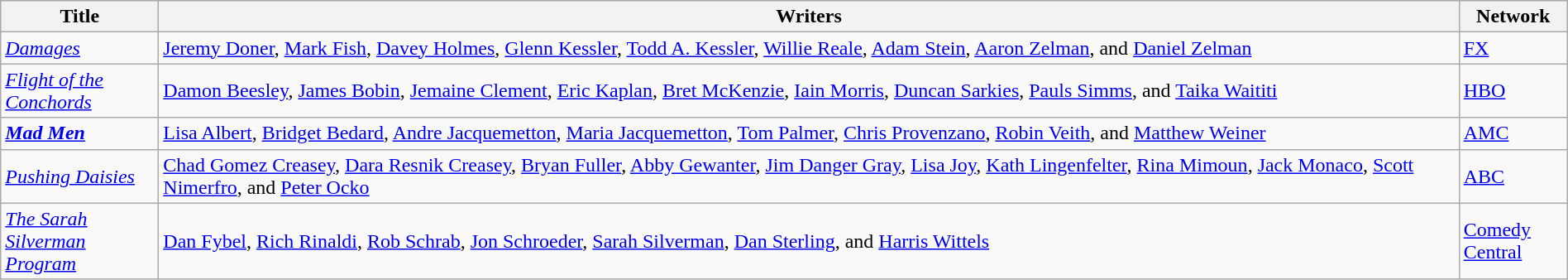<table class="wikitable" style="width:100%;">
<tr>
<th style="width:120px;">Title</th>
<th>Writers</th>
<th style="width:80px;">Network</th>
</tr>
<tr>
<td><em><a href='#'>Damages</a></em></td>
<td><a href='#'>Jeremy Doner</a>, <a href='#'>Mark Fish</a>, <a href='#'>Davey Holmes</a>, <a href='#'>Glenn Kessler</a>, <a href='#'>Todd A. Kessler</a>, <a href='#'>Willie Reale</a>, <a href='#'>Adam Stein</a>, <a href='#'>Aaron Zelman</a>, and <a href='#'>Daniel Zelman</a></td>
<td><a href='#'>FX</a></td>
</tr>
<tr>
<td><em><a href='#'>Flight of the Conchords</a></em></td>
<td><a href='#'>Damon Beesley</a>, <a href='#'>James Bobin</a>, <a href='#'>Jemaine Clement</a>, <a href='#'>Eric Kaplan</a>, <a href='#'>Bret McKenzie</a>, <a href='#'>Iain Morris</a>, <a href='#'>Duncan Sarkies</a>, <a href='#'>Pauls Simms</a>, and <a href='#'>Taika Waititi</a></td>
<td><a href='#'>HBO</a></td>
</tr>
<tr>
<td><strong> <em><a href='#'>Mad Men</a></em> </strong></td>
<td><a href='#'>Lisa Albert</a>, <a href='#'>Bridget Bedard</a>, <a href='#'>Andre Jacquemetton</a>, <a href='#'>Maria Jacquemetton</a>, <a href='#'>Tom Palmer</a>, <a href='#'>Chris Provenzano</a>, <a href='#'>Robin Veith</a>, and <a href='#'>Matthew Weiner</a></td>
<td><a href='#'>AMC</a></td>
</tr>
<tr>
<td><em><a href='#'>Pushing Daisies</a></em></td>
<td><a href='#'>Chad Gomez Creasey</a>, <a href='#'>Dara Resnik Creasey</a>, <a href='#'>Bryan Fuller</a>, <a href='#'>Abby Gewanter</a>, <a href='#'>Jim Danger Gray</a>, <a href='#'>Lisa Joy</a>, <a href='#'>Kath Lingenfelter</a>, <a href='#'>Rina Mimoun</a>, <a href='#'>Jack Monaco</a>, <a href='#'>Scott Nimerfro</a>, and <a href='#'>Peter Ocko</a></td>
<td><a href='#'>ABC</a></td>
</tr>
<tr>
<td><em><a href='#'>The Sarah Silverman Program</a></em></td>
<td><a href='#'>Dan Fybel</a>, <a href='#'>Rich Rinaldi</a>, <a href='#'>Rob Schrab</a>, <a href='#'>Jon Schroeder</a>, <a href='#'>Sarah Silverman</a>, <a href='#'>Dan Sterling</a>, and <a href='#'>Harris Wittels</a></td>
<td><a href='#'>Comedy Central</a></td>
</tr>
</table>
